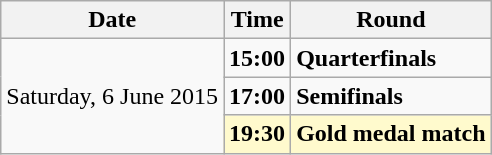<table class="wikitable">
<tr>
<th>Date</th>
<th>Time</th>
<th>Round</th>
</tr>
<tr>
<td rowspan="5">Saturday, 6 June 2015</td>
<td><strong>15:00</strong></td>
<td><strong>Quarterfinals</strong></td>
</tr>
<tr>
<td><strong>17:00</strong></td>
<td><strong>Semifinals</strong></td>
</tr>
<tr style="background:lemonchiffon;">
<td><strong>19:30</strong></td>
<td><strong>Gold medal match</strong></td>
</tr>
</table>
